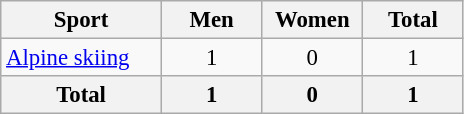<table class="wikitable" style="text-align:center; font-size: 95%">
<tr>
<th width=100>Sport</th>
<th width=60>Men</th>
<th width=60>Women</th>
<th width=60>Total</th>
</tr>
<tr>
<td align=left><a href='#'>Alpine skiing</a></td>
<td>1</td>
<td>0</td>
<td>1</td>
</tr>
<tr>
<th>Total</th>
<th>1</th>
<th>0</th>
<th>1</th>
</tr>
</table>
